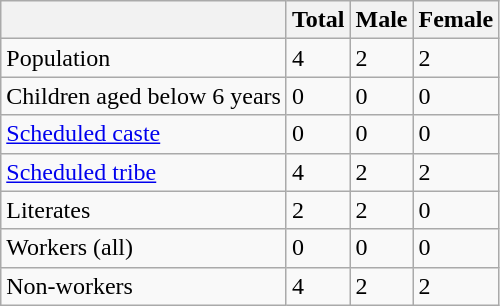<table class="wikitable sortable">
<tr>
<th></th>
<th>Total</th>
<th>Male</th>
<th>Female</th>
</tr>
<tr>
<td>Population</td>
<td>4</td>
<td>2</td>
<td>2</td>
</tr>
<tr>
<td>Children aged below 6 years</td>
<td>0</td>
<td>0</td>
<td>0</td>
</tr>
<tr>
<td><a href='#'>Scheduled caste</a></td>
<td>0</td>
<td>0</td>
<td>0</td>
</tr>
<tr>
<td><a href='#'>Scheduled tribe</a></td>
<td>4</td>
<td>2</td>
<td>2</td>
</tr>
<tr>
<td>Literates</td>
<td>2</td>
<td>2</td>
<td>0</td>
</tr>
<tr>
<td>Workers (all)</td>
<td>0</td>
<td>0</td>
<td>0</td>
</tr>
<tr>
<td>Non-workers</td>
<td>4</td>
<td>2</td>
<td>2</td>
</tr>
</table>
